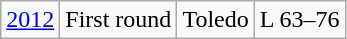<table class="wikitable">
<tr align="center">
<td><a href='#'>2012</a></td>
<td>First round</td>
<td>Toledo</td>
<td>L 63–76</td>
</tr>
</table>
